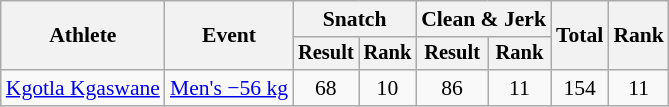<table class="wikitable" style="font-size:90%">
<tr>
<th rowspan=2>Athlete</th>
<th rowspan=2>Event</th>
<th colspan="2">Snatch</th>
<th colspan="2">Clean & Jerk</th>
<th rowspan="2">Total</th>
<th rowspan="2">Rank</th>
</tr>
<tr style="font-size:95%">
<th>Result</th>
<th>Rank</th>
<th>Result</th>
<th>Rank</th>
</tr>
<tr align=center>
<td align=left><a href='#'>Kgotla Kgaswane</a></td>
<td align=left><a href='#'>Men's −56 kg</a></td>
<td>68</td>
<td>10</td>
<td>86</td>
<td>11</td>
<td>154</td>
<td>11</td>
</tr>
</table>
